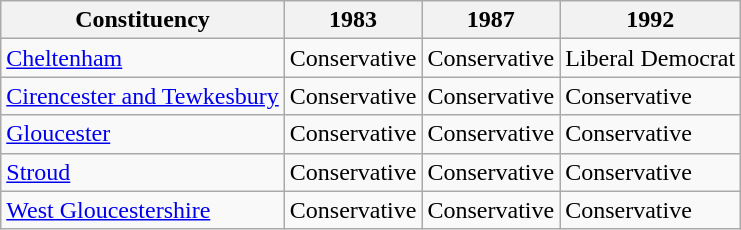<table class="wikitable">
<tr>
<th>Constituency</th>
<th>1983</th>
<th>1987</th>
<th>1992</th>
</tr>
<tr>
<td><a href='#'>Cheltenham</a></td>
<td bgcolor=>Conservative</td>
<td bgcolor=>Conservative</td>
<td bgcolor=>Liberal Democrat</td>
</tr>
<tr>
<td><a href='#'>Cirencester and Tewkesbury</a></td>
<td bgcolor=>Conservative</td>
<td bgcolor=>Conservative</td>
<td bgcolor=>Conservative</td>
</tr>
<tr>
<td><a href='#'>Gloucester</a></td>
<td bgcolor=>Conservative</td>
<td bgcolor=>Conservative</td>
<td bgcolor=>Conservative</td>
</tr>
<tr>
<td><a href='#'>Stroud</a></td>
<td bgcolor=>Conservative</td>
<td bgcolor=>Conservative</td>
<td bgcolor=>Conservative</td>
</tr>
<tr>
<td><a href='#'>West Gloucestershire</a></td>
<td bgcolor=>Conservative</td>
<td bgcolor=>Conservative</td>
<td bgcolor=>Conservative</td>
</tr>
</table>
